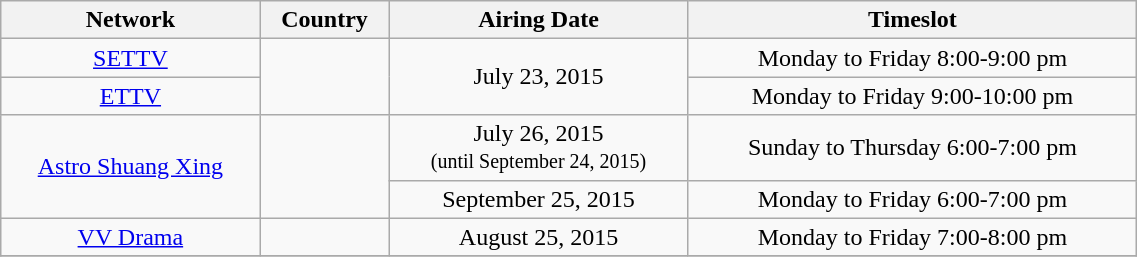<table class="wikitable" style="text-align:center;width:60%;">
<tr>
<th>Network</th>
<th>Country</th>
<th>Airing Date</th>
<th>Timeslot</th>
</tr>
<tr>
<td><a href='#'>SETTV</a></td>
<td rowspan=2></td>
<td rowspan=2>July 23, 2015</td>
<td>Monday to Friday 8:00-9:00 pm</td>
</tr>
<tr>
<td><a href='#'>ETTV</a></td>
<td>Monday to Friday 9:00-10:00 pm</td>
</tr>
<tr>
<td rowspan=2><a href='#'>Astro Shuang Xing</a></td>
<td rowspan=2></td>
<td>July 26, 2015<br><small>(until September 24, 2015)</small></td>
<td>Sunday to Thursday 6:00-7:00 pm</td>
</tr>
<tr>
<td>September 25, 2015</td>
<td>Monday to Friday 6:00-7:00 pm</td>
</tr>
<tr>
<td><a href='#'>VV Drama</a></td>
<td></td>
<td>August 25, 2015</td>
<td>Monday to Friday 7:00-8:00 pm</td>
</tr>
<tr>
</tr>
</table>
